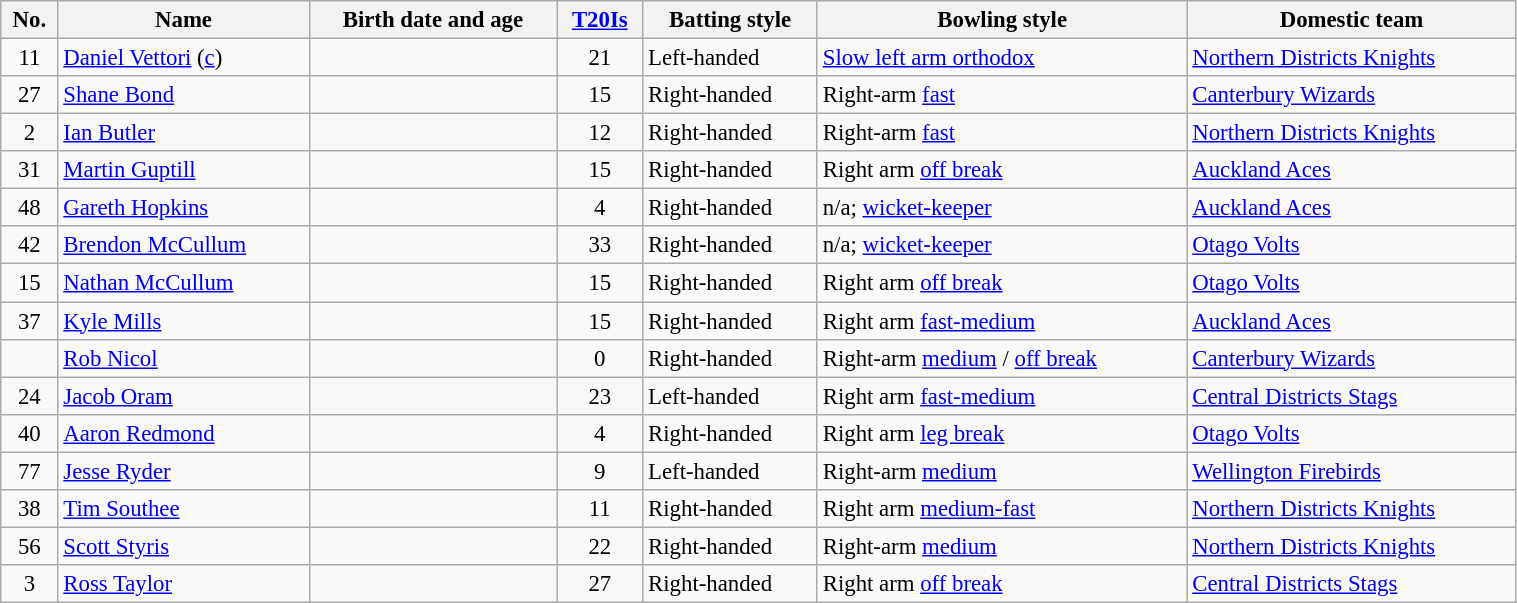<table class="wikitable" style="font-size:95%;" width="80%">
<tr>
<th>No.</th>
<th>Name</th>
<th>Birth date and age</th>
<th><a href='#'>T20Is</a></th>
<th>Batting style</th>
<th>Bowling style</th>
<th>Domestic team</th>
</tr>
<tr>
<td style="text-align:center">11</td>
<td><a href='#'>Daniel Vettori</a> (<a href='#'>c</a>)</td>
<td></td>
<td style="text-align:center">21</td>
<td>Left-handed</td>
<td><a href='#'>Slow left arm orthodox</a></td>
<td> <a href='#'>Northern Districts Knights</a></td>
</tr>
<tr>
<td style="text-align:center">27</td>
<td><a href='#'>Shane Bond</a></td>
<td></td>
<td style="text-align:center">15</td>
<td>Right-handed</td>
<td>Right-arm <a href='#'>fast</a></td>
<td> <a href='#'>Canterbury Wizards</a></td>
</tr>
<tr>
<td style="text-align:center">2</td>
<td><a href='#'>Ian Butler</a></td>
<td></td>
<td style="text-align:center">12</td>
<td>Right-handed</td>
<td>Right-arm <a href='#'>fast</a></td>
<td> <a href='#'>Northern Districts Knights</a></td>
</tr>
<tr>
<td style="text-align:center">31</td>
<td><a href='#'>Martin Guptill</a></td>
<td></td>
<td style="text-align:center">15</td>
<td>Right-handed</td>
<td>Right arm <a href='#'>off break</a></td>
<td> <a href='#'>Auckland Aces</a></td>
</tr>
<tr>
<td style="text-align:center">48</td>
<td><a href='#'>Gareth Hopkins</a></td>
<td></td>
<td style="text-align:center">4</td>
<td>Right-handed</td>
<td>n/a; <a href='#'>wicket-keeper</a></td>
<td> <a href='#'>Auckland Aces</a></td>
</tr>
<tr>
<td style="text-align:center">42</td>
<td><a href='#'>Brendon McCullum</a></td>
<td></td>
<td style="text-align:center">33</td>
<td>Right-handed</td>
<td>n/a; <a href='#'>wicket-keeper</a></td>
<td> <a href='#'>Otago Volts</a></td>
</tr>
<tr>
<td style="text-align:center">15</td>
<td><a href='#'>Nathan McCullum</a></td>
<td></td>
<td style="text-align:center">15</td>
<td>Right-handed</td>
<td>Right arm <a href='#'>off break</a></td>
<td> <a href='#'>Otago Volts</a></td>
</tr>
<tr>
<td style="text-align:center">37</td>
<td><a href='#'>Kyle Mills</a></td>
<td></td>
<td style="text-align:center">15</td>
<td>Right-handed</td>
<td>Right arm <a href='#'>fast-medium</a></td>
<td> <a href='#'>Auckland Aces</a></td>
</tr>
<tr>
<td style="text-align:center"></td>
<td><a href='#'>Rob Nicol</a></td>
<td></td>
<td style="text-align:center">0</td>
<td>Right-handed</td>
<td>Right-arm <a href='#'>medium</a> / <a href='#'>off break</a></td>
<td> <a href='#'>Canterbury Wizards</a></td>
</tr>
<tr>
<td style="text-align:center">24</td>
<td><a href='#'>Jacob Oram</a></td>
<td></td>
<td style="text-align:center">23</td>
<td>Left-handed</td>
<td>Right arm <a href='#'>fast-medium</a></td>
<td> <a href='#'>Central Districts Stags</a></td>
</tr>
<tr>
<td style="text-align:center">40</td>
<td><a href='#'>Aaron Redmond</a></td>
<td></td>
<td style="text-align:center">4</td>
<td>Right-handed</td>
<td>Right arm <a href='#'>leg break</a></td>
<td> <a href='#'>Otago Volts</a></td>
</tr>
<tr>
<td style="text-align:center">77</td>
<td><a href='#'>Jesse Ryder</a></td>
<td></td>
<td style="text-align:center">9</td>
<td>Left-handed</td>
<td>Right-arm <a href='#'>medium</a></td>
<td> <a href='#'>Wellington Firebirds</a></td>
</tr>
<tr>
<td style="text-align:center">38</td>
<td><a href='#'>Tim Southee</a></td>
<td></td>
<td style="text-align:center">11</td>
<td>Right-handed</td>
<td>Right arm <a href='#'>medium-fast</a></td>
<td> <a href='#'>Northern Districts Knights</a></td>
</tr>
<tr>
<td style="text-align:center">56</td>
<td><a href='#'>Scott Styris</a></td>
<td></td>
<td style="text-align:center">22</td>
<td>Right-handed</td>
<td>Right-arm <a href='#'>medium</a></td>
<td> <a href='#'>Northern Districts Knights</a></td>
</tr>
<tr>
<td style="text-align:center">3</td>
<td><a href='#'>Ross Taylor</a></td>
<td></td>
<td style="text-align:center">27</td>
<td>Right-handed</td>
<td>Right arm <a href='#'>off break</a></td>
<td> <a href='#'>Central Districts Stags</a></td>
</tr>
</table>
